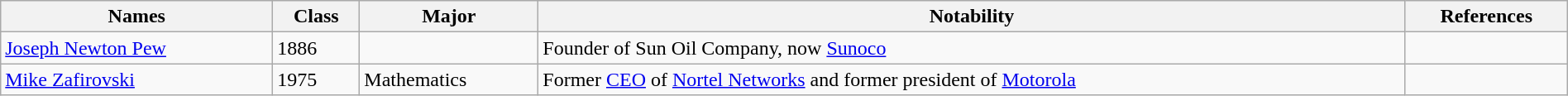<table class="wikitable sortable" style="width:100%;">
<tr>
<th>Names</th>
<th>Class</th>
<th>Major</th>
<th>Notability</th>
<th>References</th>
</tr>
<tr>
<td><a href='#'>Joseph Newton Pew</a></td>
<td>1886</td>
<td></td>
<td>Founder of Sun Oil Company, now <a href='#'>Sunoco</a></td>
<td></td>
</tr>
<tr>
<td><a href='#'>Mike Zafirovski</a></td>
<td>1975</td>
<td>Mathematics</td>
<td>Former <a href='#'>CEO</a> of <a href='#'>Nortel Networks</a> and former president of <a href='#'>Motorola</a></td>
<td></td>
</tr>
</table>
